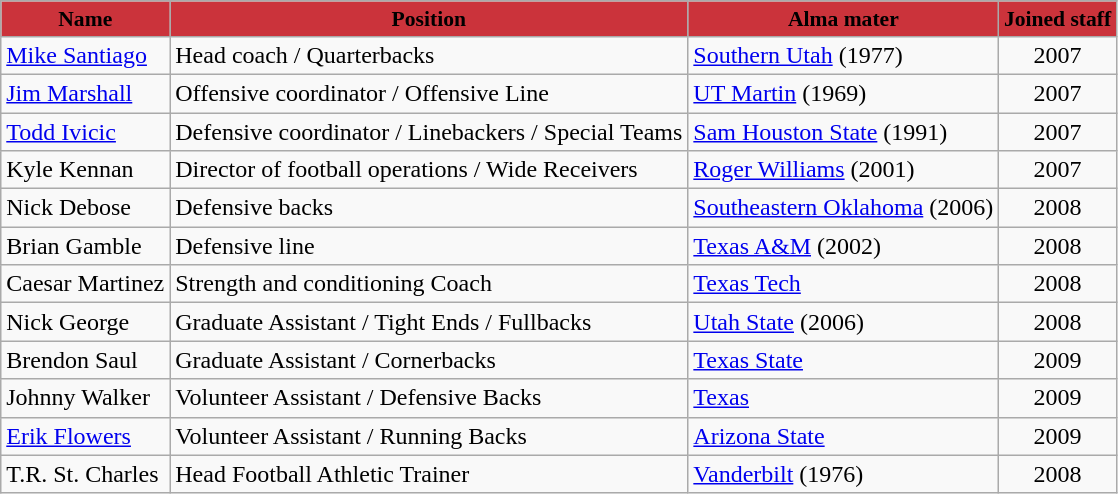<table class="wikitable">
<tr style="background:#CB333B; text-align:center;font-size:90%;">
<td><span><strong>Name</strong> </span></td>
<td><span><strong>Position</strong> </span></td>
<td><span><strong>Alma mater</strong></span></td>
<td><span><strong>Joined staff</strong></span></td>
</tr>
<tr>
<td><a href='#'>Mike Santiago</a></td>
<td>Head coach / Quarterbacks</td>
<td><a href='#'>Southern Utah</a> (1977)</td>
<td align=center>2007</td>
</tr>
<tr>
<td><a href='#'>Jim Marshall</a></td>
<td>Offensive coordinator / Offensive Line</td>
<td><a href='#'>UT Martin</a> (1969)</td>
<td align=center>2007</td>
</tr>
<tr>
<td><a href='#'>Todd Ivicic</a></td>
<td>Defensive coordinator / Linebackers / Special Teams</td>
<td><a href='#'>Sam Houston State</a> (1991)</td>
<td align=center>2007</td>
</tr>
<tr>
<td>Kyle Kennan</td>
<td>Director of football operations / Wide Receivers</td>
<td><a href='#'>Roger Williams</a> (2001)</td>
<td align=center>2007</td>
</tr>
<tr>
<td>Nick Debose</td>
<td>Defensive backs</td>
<td><a href='#'>Southeastern Oklahoma</a> (2006)</td>
<td align=center>2008</td>
</tr>
<tr>
<td>Brian Gamble</td>
<td>Defensive line</td>
<td><a href='#'>Texas A&M</a> (2002)</td>
<td align=center>2008</td>
</tr>
<tr>
<td>Caesar Martinez</td>
<td>Strength and conditioning Coach</td>
<td><a href='#'>Texas Tech</a></td>
<td align=center>2008</td>
</tr>
<tr>
<td>Nick George</td>
<td>Graduate Assistant / Tight Ends / Fullbacks</td>
<td><a href='#'>Utah State</a> (2006)</td>
<td align=center>2008</td>
</tr>
<tr>
<td>Brendon Saul</td>
<td>Graduate Assistant / Cornerbacks</td>
<td><a href='#'>Texas State</a></td>
<td align=center>2009</td>
</tr>
<tr>
<td>Johnny Walker</td>
<td>Volunteer Assistant / Defensive Backs</td>
<td><a href='#'>Texas</a></td>
<td align=center>2009</td>
</tr>
<tr>
<td><a href='#'>Erik Flowers</a></td>
<td>Volunteer Assistant / Running Backs</td>
<td><a href='#'>Arizona State</a></td>
<td align=center>2009</td>
</tr>
<tr>
<td>T.R. St. Charles</td>
<td>Head Football Athletic Trainer</td>
<td><a href='#'>Vanderbilt</a> (1976)</td>
<td align=center>2008</td>
</tr>
</table>
